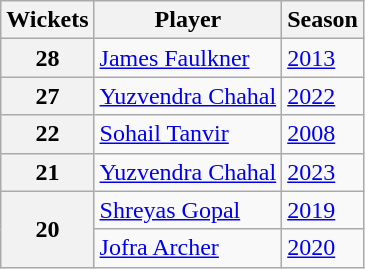<table class="wikitable">
<tr>
<th>Wickets</th>
<th>Player</th>
<th>Season</th>
</tr>
<tr>
<th>28</th>
<td><a href='#'>James Faulkner</a></td>
<td><a href='#'>2013</a></td>
</tr>
<tr>
<th>27</th>
<td><a href='#'>Yuzvendra Chahal</a></td>
<td><a href='#'>2022</a></td>
</tr>
<tr>
<th>22</th>
<td><a href='#'>Sohail Tanvir</a></td>
<td><a href='#'>2008</a></td>
</tr>
<tr>
<th>21</th>
<td><a href='#'>Yuzvendra Chahal</a></td>
<td><a href='#'>2023</a></td>
</tr>
<tr>
<th rowspan=2>20</th>
<td><a href='#'>Shreyas Gopal</a></td>
<td><a href='#'>2019</a></td>
</tr>
<tr>
<td><a href='#'>Jofra Archer</a></td>
<td><a href='#'>2020</a></td>
</tr>
</table>
